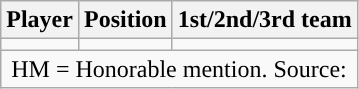<table class="wikitable" style="text-align: center">
<tr>
<th>Player</th>
<th>Position</th>
<th>1st/2nd/3rd team</th>
</tr>
<tr>
<td></td>
<td></td>
<td></td>
</tr>
<tr>
<td colspan="3">HM = Honorable mention. Source:</td>
</tr>
</table>
